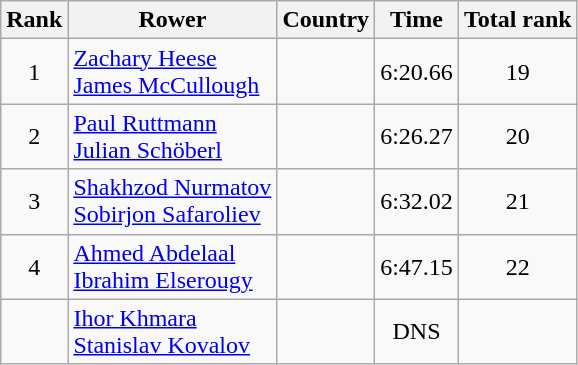<table class="wikitable" style="text-align:center">
<tr>
<th>Rank</th>
<th>Rower</th>
<th>Country</th>
<th>Time</th>
<th>Total rank</th>
</tr>
<tr>
<td>1</td>
<td align="left"><a href='#'>Zachary Heese</a><br><a href='#'>James McCullough</a></td>
<td align="left"></td>
<td>6:20.66</td>
<td>19</td>
</tr>
<tr>
<td>2</td>
<td align="left"><a href='#'>Paul Ruttmann</a><br><a href='#'>Julian Schöberl</a></td>
<td align="left"></td>
<td>6:26.27</td>
<td>20</td>
</tr>
<tr>
<td>3</td>
<td align="left"><a href='#'>Shakhzod Nurmatov</a><br><a href='#'>Sobirjon Safaroliev</a></td>
<td align="left"></td>
<td>6:32.02</td>
<td>21</td>
</tr>
<tr>
<td>4</td>
<td align="left"><a href='#'>Ahmed Abdelaal</a><br><a href='#'>Ibrahim Elserougy</a></td>
<td align="left"></td>
<td>6:47.15</td>
<td>22</td>
</tr>
<tr>
<td></td>
<td align="left"><a href='#'>Ihor Khmara</a><br><a href='#'>Stanislav Kovalov</a></td>
<td align="left"></td>
<td>DNS</td>
<td></td>
</tr>
</table>
